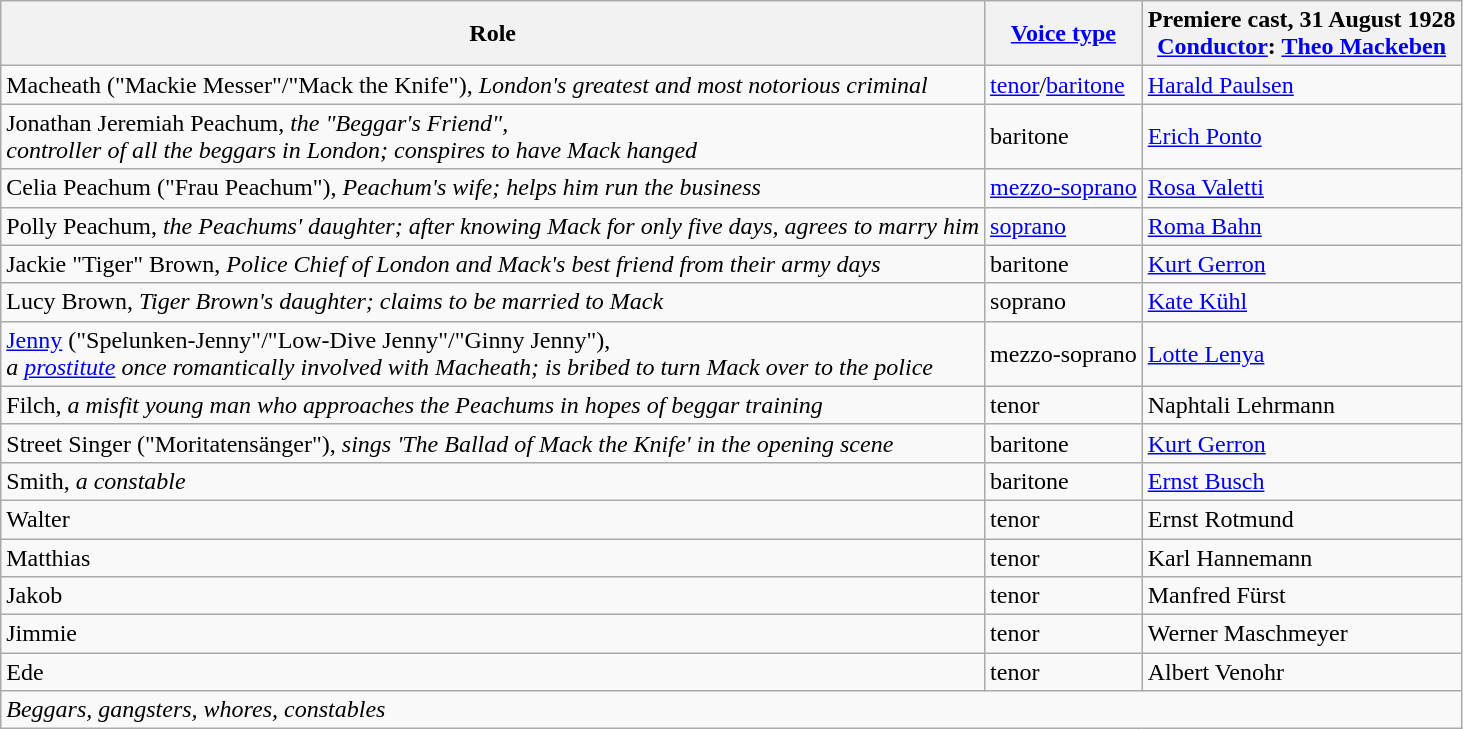<table class="wikitable">
<tr>
<th>Role</th>
<th><a href='#'>Voice type</a></th>
<th>Premiere cast, 31 August 1928<br><a href='#'>Conductor</a>: <a href='#'>Theo Mackeben</a></th>
</tr>
<tr>
<td>Macheath ("Mackie Messer"/"Mack the Knife"), <em>London's greatest and most notorious criminal</em></td>
<td><a href='#'>tenor</a>/<a href='#'>baritone</a></td>
<td><a href='#'>Harald Paulsen</a></td>
</tr>
<tr>
<td>Jonathan Jeremiah Peachum, <em>the "Beggar's Friend",<br>controller of all the beggars in London; conspires to have Mack hanged</em></td>
<td>baritone</td>
<td><a href='#'>Erich Ponto</a></td>
</tr>
<tr>
<td>Celia Peachum ("Frau Peachum"), <em>Peachum's wife; helps him run the business</em></td>
<td><a href='#'>mezzo-soprano</a></td>
<td><a href='#'>Rosa Valetti</a></td>
</tr>
<tr>
<td>Polly Peachum, <em>the Peachums' daughter; after knowing Mack for only five days, agrees to marry him</em></td>
<td><a href='#'>soprano</a></td>
<td><a href='#'>Roma Bahn</a></td>
</tr>
<tr>
<td>Jackie "Tiger" Brown, <em>Police Chief of London and Mack's best friend from their army days</em></td>
<td>baritone</td>
<td><a href='#'>Kurt Gerron</a></td>
</tr>
<tr>
<td>Lucy Brown, <em>Tiger Brown's daughter; claims to be married to Mack</em></td>
<td>soprano</td>
<td><a href='#'>Kate Kühl</a></td>
</tr>
<tr>
<td><a href='#'>Jenny</a> ("Spelunken-Jenny"/"Low-Dive Jenny"/"Ginny Jenny"),<br><em>a <a href='#'>prostitute</a> once romantically involved with Macheath; is bribed to turn Mack over to the police</em></td>
<td>mezzo-soprano</td>
<td><a href='#'>Lotte Lenya</a></td>
</tr>
<tr>
<td>Filch, <em>a misfit young man who approaches the Peachums in hopes of beggar training</em></td>
<td>tenor</td>
<td>Naphtali Lehrmann</td>
</tr>
<tr>
<td>Street Singer ("Moritatensänger"), <em>sings 'The Ballad of Mack the Knife' in the opening scene</em></td>
<td>baritone</td>
<td><a href='#'>Kurt Gerron</a></td>
</tr>
<tr>
<td>Smith, <em>a constable</em></td>
<td>baritone</td>
<td><a href='#'>Ernst Busch</a></td>
</tr>
<tr>
<td>Walter</td>
<td>tenor</td>
<td>Ernst Rotmund</td>
</tr>
<tr>
<td>Matthias</td>
<td>tenor</td>
<td>Karl Hannemann</td>
</tr>
<tr>
<td>Jakob</td>
<td>tenor</td>
<td>Manfred Fürst</td>
</tr>
<tr>
<td>Jimmie</td>
<td>tenor</td>
<td>Werner Maschmeyer</td>
</tr>
<tr>
<td>Ede</td>
<td>tenor</td>
<td>Albert Venohr</td>
</tr>
<tr>
<td colspan="3"><em>Beggars, gangsters, whores, constables</em></td>
</tr>
</table>
